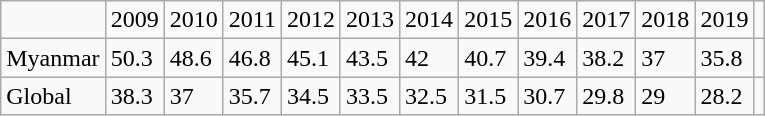<table class="wikitable">
<tr>
<td></td>
<td>2009</td>
<td>2010</td>
<td>2011</td>
<td>2012</td>
<td>2013</td>
<td>2014</td>
<td>2015</td>
<td>2016</td>
<td>2017</td>
<td>2018</td>
<td>2019</td>
<td></td>
</tr>
<tr>
<td>Myanmar</td>
<td>50.3</td>
<td>48.6</td>
<td>46.8</td>
<td>45.1</td>
<td>43.5</td>
<td>42</td>
<td>40.7</td>
<td>39.4</td>
<td>38.2</td>
<td>37</td>
<td>35.8</td>
<td></td>
</tr>
<tr>
<td>Global</td>
<td>38.3</td>
<td>37</td>
<td>35.7</td>
<td>34.5</td>
<td>33.5</td>
<td>32.5</td>
<td>31.5</td>
<td>30.7</td>
<td>29.8</td>
<td>29</td>
<td>28.2</td>
<td></td>
</tr>
</table>
